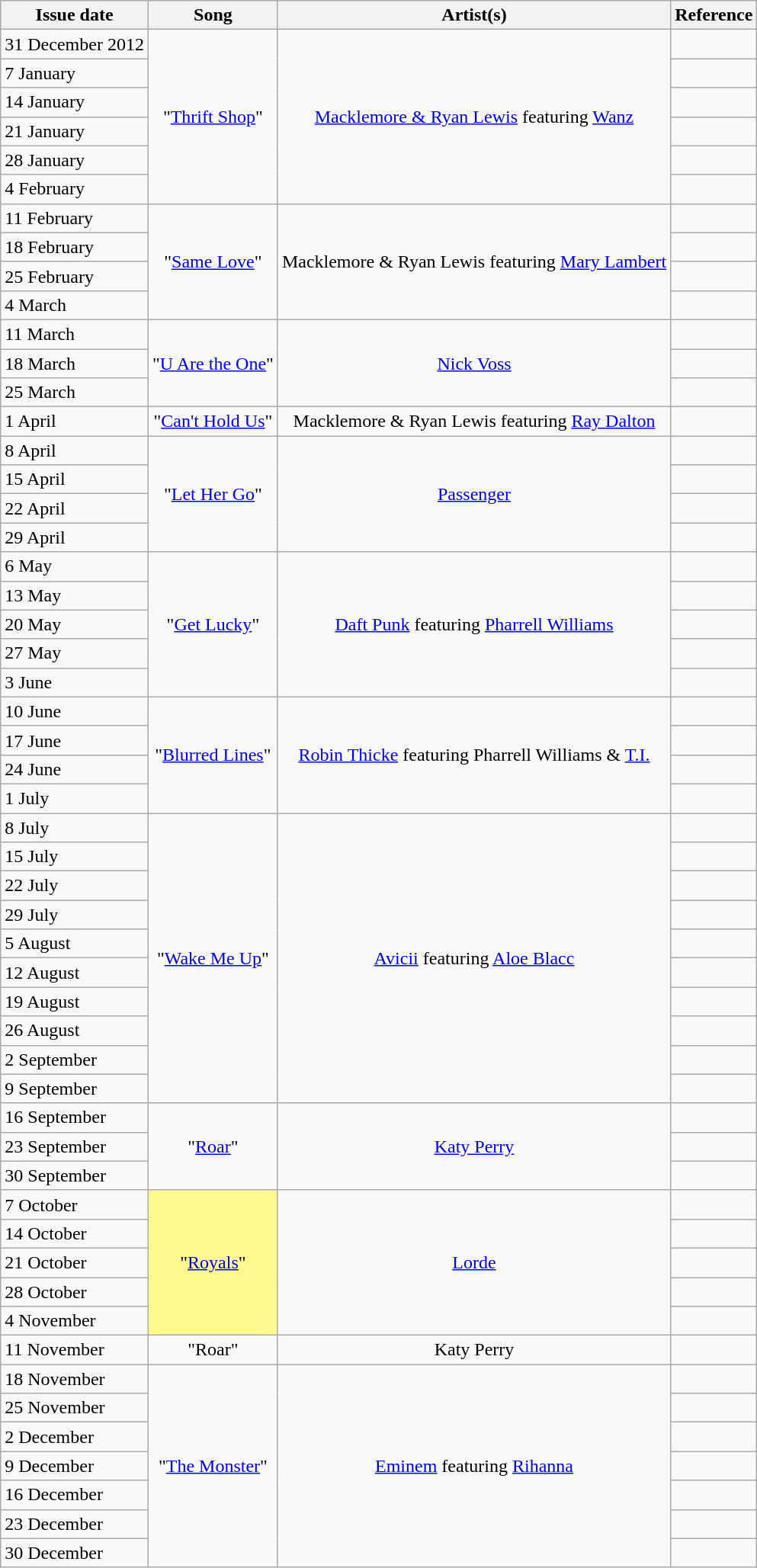<table class="wikitable">
<tr>
<th>Issue date</th>
<th>Song</th>
<th>Artist(s)</th>
<th>Reference</th>
</tr>
<tr>
<td align="left">31 December 2012</td>
<td align="center" rowspan="6">"<a href='#'>Thrift Shop</a>"</td>
<td align="center" rowspan="6"><a href='#'>Macklemore & Ryan Lewis</a> featuring <a href='#'>Wanz</a></td>
<td align="center"></td>
</tr>
<tr>
<td align="left">7 January</td>
<td align="center"></td>
</tr>
<tr>
<td align="left">14 January</td>
<td align="center"></td>
</tr>
<tr>
<td align="left">21 January</td>
<td align="center"></td>
</tr>
<tr>
<td align="left">28 January</td>
<td align="center"></td>
</tr>
<tr>
<td align="left">4 February</td>
<td align="center"></td>
</tr>
<tr>
<td align="left">11 February</td>
<td align="center" rowspan="4">"<a href='#'>Same Love</a>"</td>
<td align="center" rowspan="4">Macklemore & Ryan Lewis featuring <a href='#'>Mary Lambert</a></td>
<td align="center"></td>
</tr>
<tr>
<td align="left">18 February</td>
<td align="center"></td>
</tr>
<tr>
<td align="left">25 February</td>
<td align="center"></td>
</tr>
<tr>
<td align="left">4 March</td>
<td align="center"></td>
</tr>
<tr>
<td align="left">11 March</td>
<td align="center" rowspan="3">"<a href='#'>U Are the One</a>"</td>
<td align="center" rowspan="3"><a href='#'>Nick Voss</a></td>
<td align="center"></td>
</tr>
<tr>
<td align="left">18 March</td>
<td align="center"></td>
</tr>
<tr>
<td align="left">25 March</td>
<td align="center"></td>
</tr>
<tr>
<td align="left">1 April</td>
<td align="center">"<a href='#'>Can't Hold Us</a>"</td>
<td align="center">Macklemore & Ryan Lewis featuring <a href='#'>Ray Dalton</a></td>
<td align="center"></td>
</tr>
<tr>
<td align="left">8 April</td>
<td align="center" rowspan="4">"<a href='#'>Let Her Go</a>"</td>
<td align="center" rowspan="4"><a href='#'>Passenger</a></td>
<td align="center"></td>
</tr>
<tr>
<td align="left">15 April</td>
<td align="center"></td>
</tr>
<tr>
<td align="left">22 April</td>
<td align="center"></td>
</tr>
<tr>
<td align="left">29 April</td>
<td align="center"></td>
</tr>
<tr>
<td align="left">6 May</td>
<td align="center" rowspan="5">"<a href='#'>Get Lucky</a>"</td>
<td align="center" rowspan="5"><a href='#'>Daft Punk</a> featuring <a href='#'>Pharrell Williams</a></td>
<td align="center"></td>
</tr>
<tr>
<td align="left">13 May</td>
<td align="center"></td>
</tr>
<tr>
<td align="left">20 May</td>
<td align="center"></td>
</tr>
<tr>
<td align="left">27 May</td>
<td align="center"></td>
</tr>
<tr>
<td align="left">3 June</td>
<td align="center"></td>
</tr>
<tr>
<td align="left">10 June</td>
<td align="center" rowspan="4">"<a href='#'>Blurred Lines</a>"</td>
<td align="center" rowspan="4"><a href='#'>Robin Thicke</a> featuring Pharrell Williams & <a href='#'>T.I.</a></td>
<td align="center"></td>
</tr>
<tr>
<td align="left">17 June</td>
<td align="center"></td>
</tr>
<tr>
<td align="left">24 June</td>
<td align="center"></td>
</tr>
<tr>
<td align="left">1 July</td>
<td align="center"></td>
</tr>
<tr>
<td align="left">8 July</td>
<td align="center" rowspan="10">"<a href='#'>Wake Me Up</a>"</td>
<td align="center" rowspan="10"><a href='#'>Avicii</a> featuring <a href='#'>Aloe Blacc</a></td>
<td align="center"></td>
</tr>
<tr>
<td align="left">15 July</td>
<td align="center"></td>
</tr>
<tr>
<td align="left">22 July</td>
<td align="center"></td>
</tr>
<tr>
<td align="left">29 July</td>
<td align="center"></td>
</tr>
<tr>
<td align="left">5 August</td>
<td align="center"></td>
</tr>
<tr>
<td align="left">12 August</td>
<td align="center"></td>
</tr>
<tr>
<td align="left">19 August</td>
<td align="center"></td>
</tr>
<tr>
<td align="left">26 August</td>
<td align="center"></td>
</tr>
<tr>
<td align="left">2 September</td>
<td align="center"></td>
</tr>
<tr>
<td align="left">9 September</td>
<td align="center"></td>
</tr>
<tr>
<td align="left">16 September</td>
<td align="center" rowspan="3">"<a href='#'>Roar</a>"</td>
<td align="center" rowspan="3"><a href='#'>Katy Perry</a></td>
<td align="center"></td>
</tr>
<tr>
<td align="left">23 September</td>
<td align="center"></td>
</tr>
<tr>
<td align="left">30 September</td>
<td align="center"></td>
</tr>
<tr>
<td align="left">7 October</td>
<td bgcolor=#FFF99 align="center" rowspan="5">"<a href='#'>Royals</a>"</td>
<td align="center" rowspan="5"><a href='#'>Lorde</a></td>
<td align="center"></td>
</tr>
<tr>
<td align="left">14 October</td>
<td align="center"></td>
</tr>
<tr>
<td align="left">21 October</td>
<td align="center"></td>
</tr>
<tr>
<td align="left">28 October</td>
<td align="center"></td>
</tr>
<tr>
<td align="left">4 November</td>
<td align="center"></td>
</tr>
<tr>
<td align="left">11 November</td>
<td align="center">"Roar"</td>
<td align="center">Katy Perry</td>
<td align="center"></td>
</tr>
<tr>
<td align="left">18 November</td>
<td align="center" rowspan="7">"<a href='#'>The Monster</a>"</td>
<td align="center" rowspan="7"><a href='#'>Eminem</a> featuring <a href='#'>Rihanna</a></td>
<td align="center"></td>
</tr>
<tr>
<td align="left">25 November</td>
<td align="center"></td>
</tr>
<tr>
<td align="left">2 December</td>
<td align="center"></td>
</tr>
<tr>
<td align="left">9 December</td>
<td align="center"></td>
</tr>
<tr>
<td align="left">16 December</td>
<td align="center"></td>
</tr>
<tr>
<td align="left">23 December</td>
<td align="center"></td>
</tr>
<tr>
<td align="left">30 December</td>
<td align="center"></td>
</tr>
</table>
